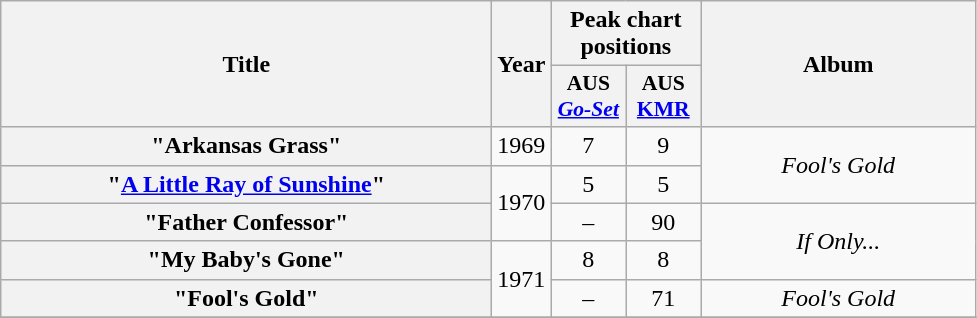<table class="wikitable plainrowheaders" style="text-align:center;">
<tr>
<th scope="col" rowspan="2" style="width:20em;">Title</th>
<th scope="col" rowspan="2" style="width:1em;">Year</th>
<th scope="col" colspan="2">Peak chart positions</th>
<th scope="col" rowspan="2" style="width:11em;">Album</th>
</tr>
<tr>
<th scope="col" style="width:3em;font-size:90%;">AUS<br><a href='#'><em>Go-Set</em></a></th>
<th scope="col" style="width:3em;font-size:90%;">AUS<br><a href='#'>KMR</a></th>
</tr>
<tr>
<th scope="row">"Arkansas Grass"</th>
<td rowspan="1">1969</td>
<td>7</td>
<td>9</td>
<td rowspan="2"><em>Fool's Gold</em></td>
</tr>
<tr>
<th scope="row">"<a href='#'>A Little Ray of Sunshine</a>"</th>
<td rowspan="2">1970</td>
<td>5</td>
<td>5</td>
</tr>
<tr>
<th scope="row">"Father Confessor"</th>
<td>–</td>
<td>90</td>
<td rowspan="2"><em>If Only...</em></td>
</tr>
<tr>
<th scope="row">"My Baby's Gone"</th>
<td rowspan="2">1971</td>
<td>8</td>
<td>8</td>
</tr>
<tr>
<th scope="row">"Fool's Gold"</th>
<td>–</td>
<td>71</td>
<td rowspan="1"><em>Fool's Gold</em></td>
</tr>
<tr>
</tr>
</table>
